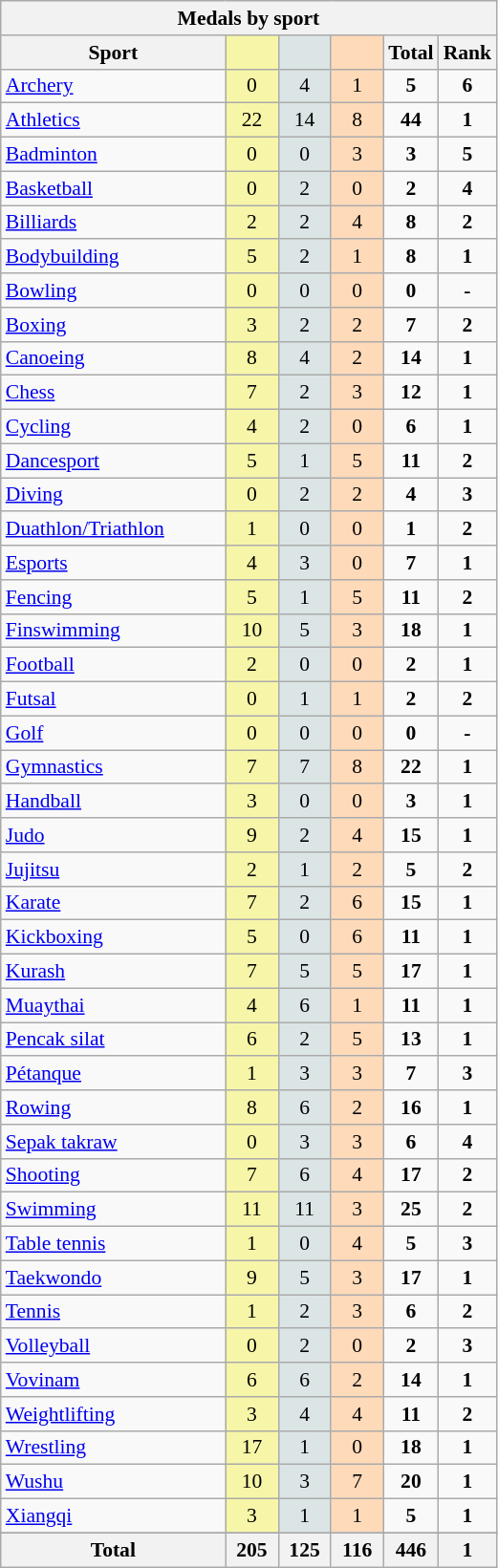<table class="wikitable sortable" style="font-size:90%; text-align:center;">
<tr>
<th colspan=6>Medals by sport</th>
</tr>
<tr>
<th width=150>Sport</th>
<th scope="col" width=30 style="background:#F7F6A8;"></th>
<th scope="col" width=30 style="background:#DCE5E5;"></th>
<th scope="col" width=30 style="background:#FFDAB9;"></th>
<th width=30>Total</th>
<th width=30>Rank</th>
</tr>
<tr>
<td align=left><a href='#'>Archery</a></td>
<td style="background:#F7F6A8;">0</td>
<td style="background:#DCE5E5;">4</td>
<td style="background:#FFDAB9;">1</td>
<td><strong>5</strong></td>
<td><strong>6</strong></td>
</tr>
<tr>
<td align=left><a href='#'>Athletics</a></td>
<td style="background:#F7F6A8;">22</td>
<td style="background:#DCE5E5;">14</td>
<td style="background:#FFDAB9;">8</td>
<td><strong>44</strong></td>
<td><strong>1</strong></td>
</tr>
<tr>
<td align=left><a href='#'>Badminton</a></td>
<td style="background:#F7F6A8;">0</td>
<td style="background:#DCE5E5;">0</td>
<td style="background:#FFDAB9;">3</td>
<td><strong>3</strong></td>
<td><strong>5</strong></td>
</tr>
<tr>
<td align="left"><a href='#'>Basketball</a></td>
<td style="background:#F7F6A8;">0</td>
<td style="background:#DCE5E5;">2</td>
<td style="background:#FFDAB9;">0</td>
<td><strong>2</strong></td>
<td><strong>4</strong></td>
</tr>
<tr>
<td align="left"><a href='#'>Billiards</a></td>
<td style="background:#F7F6A8;">2</td>
<td style="background:#DCE5E5;">2</td>
<td style="background:#FFDAB9;">4</td>
<td><strong>8</strong></td>
<td><strong>2</strong></td>
</tr>
<tr>
<td align="left"><a href='#'>Bodybuilding</a></td>
<td style="background:#F7F6A8;">5</td>
<td style="background:#DCE5E5;">2</td>
<td style="background:#FFDAB9;">1</td>
<td><strong>8</strong></td>
<td><strong>1</strong></td>
</tr>
<tr>
<td align="left"><a href='#'>Bowling</a></td>
<td style="background:#F7F6A8;">0</td>
<td style="background:#DCE5E5;">0</td>
<td style="background:#FFDAB9;">0</td>
<td><strong>0</strong></td>
<td><strong>-</strong></td>
</tr>
<tr>
<td align="left"><a href='#'>Boxing</a></td>
<td style="background:#F7F6A8;">3</td>
<td style="background:#DCE5E5;">2</td>
<td style="background:#FFDAB9;">2</td>
<td><strong>7</strong></td>
<td><strong>2</strong></td>
</tr>
<tr>
<td align="left"><a href='#'>Canoeing</a></td>
<td style="background:#F7F6A8;">8</td>
<td style="background:#DCE5E5;">4</td>
<td style="background:#FFDAB9;">2</td>
<td><strong>14</strong></td>
<td><strong>1</strong></td>
</tr>
<tr>
<td align="left"><a href='#'>Chess</a></td>
<td style="background:#F7F6A8;">7</td>
<td style="background:#DCE5E5;">2</td>
<td style="background:#FFDAB9;">3</td>
<td><strong>12</strong></td>
<td><strong>1</strong></td>
</tr>
<tr>
<td align="left"><a href='#'>Cycling</a></td>
<td style="background:#F7F6A8;">4</td>
<td style="background:#DCE5E5;">2</td>
<td style="background:#FFDAB9;">0</td>
<td><strong>6</strong></td>
<td><strong>1</strong></td>
</tr>
<tr>
<td align="left"><a href='#'>Dancesport</a></td>
<td style="background:#F7F6A8;">5</td>
<td style="background:#DCE5E5;">1</td>
<td style="background:#FFDAB9;">5</td>
<td><strong>11</strong></td>
<td><strong>2</strong></td>
</tr>
<tr>
<td align="left"><a href='#'>Diving</a></td>
<td style="background:#F7F6A8;">0</td>
<td style="background:#DCE5E5;">2</td>
<td style="background:#FFDAB9;">2</td>
<td><strong>4</strong></td>
<td><strong>3</strong></td>
</tr>
<tr>
<td align="left"><a href='#'>Duathlon/Triathlon</a></td>
<td style="background:#F7F6A8;">1</td>
<td style="background:#DCE5E5;">0</td>
<td style="background:#FFDAB9;">0</td>
<td><strong>1</strong></td>
<td><strong>2</strong></td>
</tr>
<tr>
<td align="left"><a href='#'>Esports</a></td>
<td style="background:#F7F6A8;">4</td>
<td style="background:#DCE5E5;">3</td>
<td style="background:#FFDAB9;">0</td>
<td><strong>7</strong></td>
<td><strong>1</strong></td>
</tr>
<tr>
<td align="left"><a href='#'>Fencing</a></td>
<td style="background:#F7F6A8;">5</td>
<td style="background:#DCE5E5;">1</td>
<td style="background:#FFDAB9;">5</td>
<td><strong>11</strong></td>
<td><strong>2</strong></td>
</tr>
<tr>
<td align="left"><a href='#'>Finswimming</a></td>
<td style="background:#F7F6A8;">10</td>
<td style="background:#DCE5E5;">5</td>
<td style="background:#FFDAB9;">3</td>
<td><strong>18</strong></td>
<td><strong>1</strong></td>
</tr>
<tr>
<td align="left"><a href='#'>Football</a></td>
<td style="background:#F7F6A8;">2</td>
<td style="background:#DCE5E5;">0</td>
<td style="background:#FFDAB9;">0</td>
<td><strong>2</strong></td>
<td><strong>1</strong></td>
</tr>
<tr>
<td align="left"><a href='#'>Futsal</a></td>
<td style="background:#F7F6A8;">0</td>
<td style="background:#DCE5E5;">1</td>
<td style="background:#FFDAB9;">1</td>
<td><strong>2</strong></td>
<td><strong>2</strong></td>
</tr>
<tr>
<td align="left"><a href='#'>Golf</a></td>
<td style="background:#F7F6A8;">0</td>
<td style="background:#DCE5E5;">0</td>
<td style="background:#FFDAB9;">0</td>
<td><strong>0</strong></td>
<td><strong>-</strong></td>
</tr>
<tr>
<td align="left"><a href='#'>Gymnastics</a></td>
<td style="background:#F7F6A8;">7</td>
<td style="background:#DCE5E5;">7</td>
<td style="background:#FFDAB9;">8</td>
<td><strong>22</strong></td>
<td><strong>1</strong></td>
</tr>
<tr>
<td align="left"><a href='#'>Handball</a></td>
<td style="background:#F7F6A8;">3</td>
<td style="background:#DCE5E5;">0</td>
<td style="background:#FFDAB9;">0</td>
<td><strong>3</strong></td>
<td><strong>1</strong></td>
</tr>
<tr>
<td align="left"><a href='#'>Judo</a></td>
<td style="background:#F7F6A8;">9</td>
<td style="background:#DCE5E5;">2</td>
<td style="background:#FFDAB9;">4</td>
<td><strong>15</strong></td>
<td><strong>1</strong></td>
</tr>
<tr>
<td align="left"><a href='#'>Jujitsu</a></td>
<td style="background:#F7F6A8;">2</td>
<td style="background:#DCE5E5;">1</td>
<td style="background:#FFDAB9;">2</td>
<td><strong>5</strong></td>
<td><strong>2</strong></td>
</tr>
<tr>
<td align="left"><a href='#'>Karate</a></td>
<td style="background:#F7F6A8;">7</td>
<td style="background:#DCE5E5;">2</td>
<td style="background:#FFDAB9;">6</td>
<td><strong>15</strong></td>
<td><strong>1</strong></td>
</tr>
<tr>
<td align="left"><a href='#'>Kickboxing</a></td>
<td style="background:#F7F6A8;">5</td>
<td style="background:#DCE5E5;">0</td>
<td style="background:#FFDAB9;">6</td>
<td><strong>11</strong></td>
<td><strong>1</strong></td>
</tr>
<tr>
<td align="left"><a href='#'>Kurash</a></td>
<td style="background:#F7F6A8;">7</td>
<td style="background:#DCE5E5;">5</td>
<td style="background:#FFDAB9;">5</td>
<td><strong>17</strong></td>
<td><strong>1</strong></td>
</tr>
<tr>
<td align="left"><a href='#'>Muaythai</a></td>
<td style="background:#F7F6A8;">4</td>
<td style="background:#DCE5E5;">6</td>
<td style="background:#FFDAB9;">1</td>
<td><strong>11</strong></td>
<td><strong>1</strong></td>
</tr>
<tr>
<td align="left"><a href='#'>Pencak silat</a></td>
<td style="background:#F7F6A8;">6</td>
<td style="background:#DCE5E5;">2</td>
<td style="background:#FFDAB9;">5</td>
<td><strong>13</strong></td>
<td><strong>1</strong></td>
</tr>
<tr>
<td align="left"><a href='#'>Pétanque</a></td>
<td style="background:#F7F6A8;">1</td>
<td style="background:#DCE5E5;">3</td>
<td style="background:#FFDAB9;">3</td>
<td><strong>7</strong></td>
<td><strong>3</strong></td>
</tr>
<tr>
<td align="left"><a href='#'>Rowing</a></td>
<td style="background:#F7F6A8;">8</td>
<td style="background:#DCE5E5;">6</td>
<td style="background:#FFDAB9;">2</td>
<td><strong>16</strong></td>
<td><strong>1</strong></td>
</tr>
<tr>
<td align="left"><a href='#'>Sepak takraw</a></td>
<td style="background:#F7F6A8;">0</td>
<td style="background:#DCE5E5;">3</td>
<td style="background:#FFDAB9;">3</td>
<td><strong>6</strong></td>
<td><strong>4</strong></td>
</tr>
<tr>
<td align="left"><a href='#'>Shooting</a></td>
<td style="background:#F7F6A8;">7</td>
<td style="background:#DCE5E5;">6</td>
<td style="background:#FFDAB9;">4</td>
<td><strong>17</strong></td>
<td><strong>2</strong></td>
</tr>
<tr>
<td align="left"><a href='#'>Swimming</a></td>
<td style="background:#F7F6A8;">11</td>
<td style="background:#DCE5E5;">11</td>
<td style="background:#FFDAB9;">3</td>
<td><strong>25</strong></td>
<td><strong>2</strong></td>
</tr>
<tr>
<td align="left"><a href='#'>Table tennis</a></td>
<td style="background:#F7F6A8;">1</td>
<td style="background:#DCE5E5;">0</td>
<td style="background:#FFDAB9;">4</td>
<td><strong>5</strong></td>
<td><strong>3</strong></td>
</tr>
<tr>
<td align="left"><a href='#'>Taekwondo</a></td>
<td style="background:#F7F6A8;">9</td>
<td style="background:#DCE5E5;">5</td>
<td style="background:#FFDAB9;">3</td>
<td><strong>17</strong></td>
<td><strong>1</strong></td>
</tr>
<tr>
<td align="left"><a href='#'>Tennis</a></td>
<td style="background:#F7F6A8;">1</td>
<td style="background:#DCE5E5;">2</td>
<td style="background:#FFDAB9;">3</td>
<td><strong>6</strong></td>
<td><strong>2</strong></td>
</tr>
<tr>
<td align="left"><a href='#'>Volleyball</a></td>
<td style="background:#F7F6A8;">0</td>
<td style="background:#DCE5E5;">2</td>
<td style="background:#FFDAB9;">0</td>
<td><strong>2</strong></td>
<td><strong>3</strong></td>
</tr>
<tr>
<td align="left"><a href='#'>Vovinam</a></td>
<td style="background:#F7F6A8;">6</td>
<td style="background:#DCE5E5;">6</td>
<td style="background:#FFDAB9;">2</td>
<td><strong>14</strong></td>
<td><strong>1</strong></td>
</tr>
<tr>
<td align="left"><a href='#'>Weightlifting</a></td>
<td style="background:#F7F6A8;">3</td>
<td style="background:#DCE5E5;">4</td>
<td style="background:#FFDAB9;">4</td>
<td><strong>11</strong></td>
<td><strong>2</strong></td>
</tr>
<tr>
<td align="left"><a href='#'>Wrestling</a></td>
<td style="background:#F7F6A8;">17</td>
<td style="background:#DCE5E5;">1</td>
<td style="background:#FFDAB9;">0</td>
<td><strong>18</strong></td>
<td><strong>1</strong></td>
</tr>
<tr>
<td align="left"><a href='#'>Wushu</a></td>
<td style="background:#F7F6A8;">10</td>
<td style="background:#DCE5E5;">3</td>
<td style="background:#FFDAB9;">7</td>
<td><strong>20</strong></td>
<td><strong>1</strong></td>
</tr>
<tr>
<td align="left"><a href='#'>Xiangqi</a></td>
<td style="background:#F7F6A8;">3</td>
<td style="background:#DCE5E5;">1</td>
<td style="background:#FFDAB9;">1</td>
<td><strong>5</strong></td>
<td><strong>1</strong></td>
</tr>
<tr>
</tr>
<tr class="sortbottom">
<th>Total</th>
<th>205</th>
<th>125</th>
<th>116</th>
<th>446</th>
<th>1</th>
</tr>
</table>
